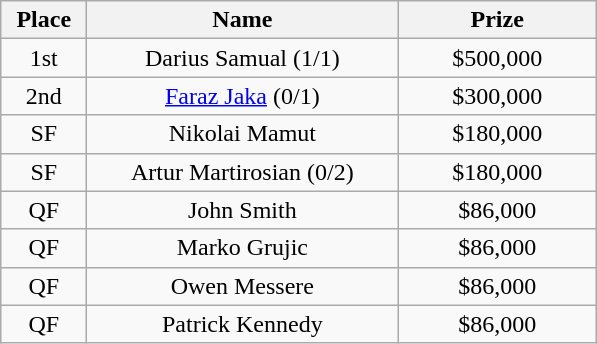<table class="wikitable">
<tr>
<th width="50">Place</th>
<th width="200">Name</th>
<th width="125">Prize</th>
</tr>
<tr>
<td align=center>1st</td>
<td align=center> Darius Samual (1/1)</td>
<td align=center>$500,000</td>
</tr>
<tr>
<td align=center>2nd</td>
<td align=center> <a href='#'>Faraz Jaka</a> (0/1)</td>
<td align=center>$300,000</td>
</tr>
<tr>
<td align=center>SF</td>
<td align=center> Nikolai Mamut</td>
<td align=center>$180,000</td>
</tr>
<tr>
<td align=center>SF</td>
<td align=center> Artur Martirosian (0/2)</td>
<td align=center>$180,000</td>
</tr>
<tr>
<td align=center>QF</td>
<td align=center> John Smith</td>
<td align=center>$86,000</td>
</tr>
<tr>
<td align=center>QF</td>
<td align=center> Marko Grujic</td>
<td align=center>$86,000</td>
</tr>
<tr>
<td align=center>QF</td>
<td align=center> Owen Messere</td>
<td align=center>$86,000</td>
</tr>
<tr>
<td align=center>QF</td>
<td align=center> Patrick Kennedy</td>
<td align=center>$86,000</td>
</tr>
</table>
